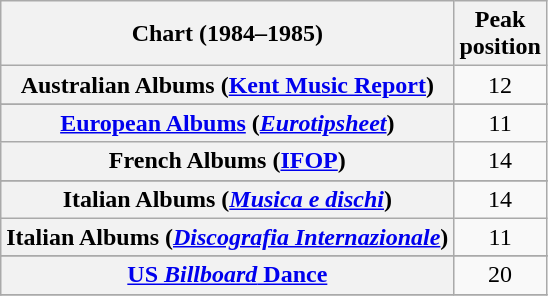<table class="wikitable sortable plainrowheaders" style="text-align:center">
<tr>
<th scope="col">Chart (1984–1985)</th>
<th scope="col">Peak<br>position</th>
</tr>
<tr>
<th scope="row">Australian Albums (<a href='#'>Kent Music Report</a>)</th>
<td>12</td>
</tr>
<tr>
</tr>
<tr>
</tr>
<tr>
<th scope="row"><a href='#'>European Albums</a> (<em><a href='#'>Eurotipsheet</a></em>)</th>
<td>11</td>
</tr>
<tr>
<th scope="row">French Albums (<a href='#'>IFOP</a>)</th>
<td>14</td>
</tr>
<tr>
</tr>
<tr>
<th scope="row">Italian Albums (<em><a href='#'>Musica e dischi</a></em>)</th>
<td>14</td>
</tr>
<tr>
<th scope="row">Italian Albums (<em><a href='#'>Discografia Internazionale</a></em>)</th>
<td>11</td>
</tr>
<tr>
</tr>
<tr>
</tr>
<tr>
</tr>
<tr>
</tr>
<tr>
<th scope="row"><a href='#'>US <em>Billboard</em> Dance</a></th>
<td>20</td>
</tr>
<tr>
</tr>
</table>
